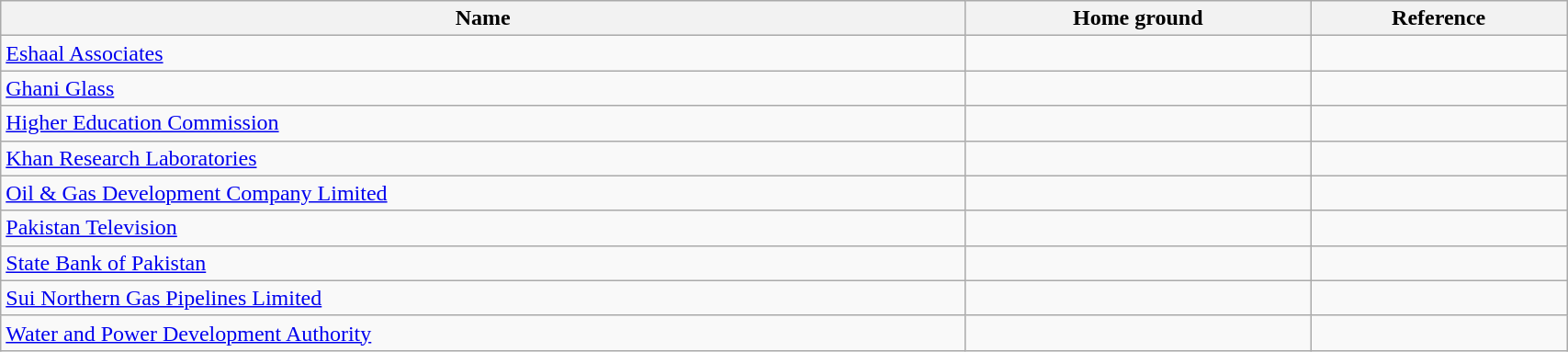<table class="wikitable" style="width:90%;">
<tr>
<th>Name</th>
<th>Home ground</th>
<th>Reference</th>
</tr>
<tr>
<td><a href='#'>Eshaal Associates</a></td>
<td></td>
<td></td>
</tr>
<tr>
<td><a href='#'>Ghani Glass</a></td>
<td></td>
<td></td>
</tr>
<tr>
<td><a href='#'>Higher Education Commission</a></td>
<td></td>
<td></td>
</tr>
<tr>
<td><a href='#'>Khan Research Laboratories</a></td>
<td></td>
<td></td>
</tr>
<tr>
<td><a href='#'>Oil & Gas Development Company Limited</a></td>
<td></td>
<td></td>
</tr>
<tr>
<td><a href='#'>Pakistan Television</a></td>
<td></td>
<td></td>
</tr>
<tr>
<td><a href='#'>State Bank of Pakistan</a></td>
<td></td>
<td></td>
</tr>
<tr>
<td><a href='#'>Sui Northern Gas Pipelines Limited</a></td>
<td></td>
<td></td>
</tr>
<tr>
<td><a href='#'>Water and Power Development Authority</a></td>
<td></td>
<td></td>
</tr>
</table>
